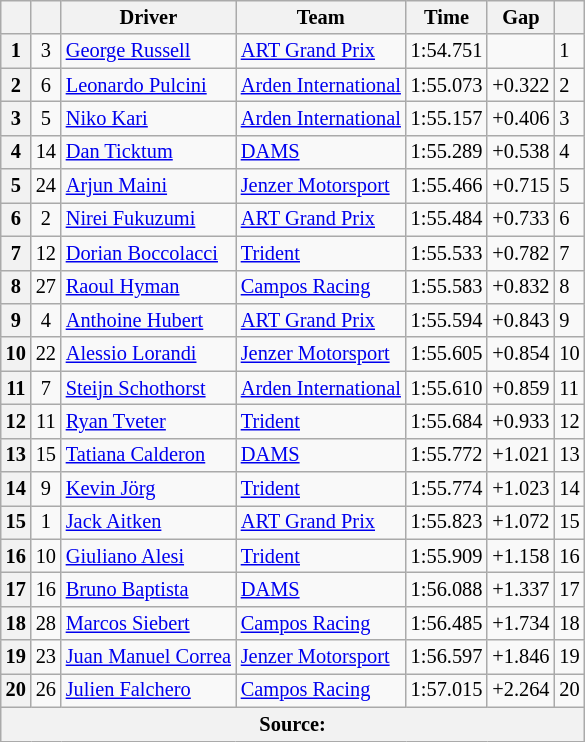<table class="wikitable" style="font-size:85%">
<tr>
<th></th>
<th></th>
<th>Driver</th>
<th>Team</th>
<th>Time</th>
<th>Gap</th>
<th></th>
</tr>
<tr>
<th>1</th>
<td align="center">3</td>
<td> <a href='#'>George Russell</a></td>
<td><a href='#'>ART Grand Prix</a></td>
<td>1:54.751</td>
<td></td>
<td>1</td>
</tr>
<tr>
<th>2</th>
<td align="center">6</td>
<td> <a href='#'>Leonardo Pulcini</a></td>
<td><a href='#'>Arden International</a></td>
<td>1:55.073</td>
<td>+0.322</td>
<td>2</td>
</tr>
<tr>
<th>3</th>
<td align="center">5</td>
<td> <a href='#'>Niko Kari</a></td>
<td><a href='#'>Arden International</a></td>
<td>1:55.157</td>
<td>+0.406</td>
<td>3</td>
</tr>
<tr>
<th>4</th>
<td align="center">14</td>
<td> <a href='#'>Dan Ticktum</a></td>
<td><a href='#'>DAMS</a></td>
<td>1:55.289</td>
<td>+0.538</td>
<td>4</td>
</tr>
<tr>
<th>5</th>
<td align="center">24</td>
<td> <a href='#'>Arjun Maini</a></td>
<td><a href='#'>Jenzer Motorsport</a></td>
<td>1:55.466</td>
<td>+0.715</td>
<td>5</td>
</tr>
<tr>
<th>6</th>
<td align="center">2</td>
<td> <a href='#'>Nirei Fukuzumi</a></td>
<td><a href='#'>ART Grand Prix</a></td>
<td>1:55.484</td>
<td>+0.733</td>
<td>6</td>
</tr>
<tr>
<th>7</th>
<td align="center">12</td>
<td> <a href='#'>Dorian Boccolacci</a></td>
<td><a href='#'>Trident</a></td>
<td>1:55.533</td>
<td>+0.782</td>
<td>7</td>
</tr>
<tr>
<th>8</th>
<td align="center">27</td>
<td> <a href='#'>Raoul Hyman</a></td>
<td><a href='#'>Campos Racing</a></td>
<td>1:55.583</td>
<td>+0.832</td>
<td>8</td>
</tr>
<tr>
<th>9</th>
<td align="center">4</td>
<td> <a href='#'>Anthoine Hubert</a></td>
<td><a href='#'>ART Grand Prix</a></td>
<td>1:55.594</td>
<td>+0.843</td>
<td>9</td>
</tr>
<tr>
<th>10</th>
<td align="center">22</td>
<td> <a href='#'>Alessio Lorandi</a></td>
<td><a href='#'>Jenzer Motorsport</a></td>
<td>1:55.605</td>
<td>+0.854</td>
<td>10</td>
</tr>
<tr>
<th>11</th>
<td align="center">7</td>
<td> <a href='#'>Steijn Schothorst</a></td>
<td><a href='#'>Arden International</a></td>
<td>1:55.610</td>
<td>+0.859</td>
<td>11</td>
</tr>
<tr>
<th>12</th>
<td align="center">11</td>
<td> <a href='#'>Ryan Tveter</a></td>
<td><a href='#'>Trident</a></td>
<td>1:55.684</td>
<td>+0.933</td>
<td>12</td>
</tr>
<tr>
<th>13</th>
<td align="center">15</td>
<td> <a href='#'>Tatiana Calderon</a></td>
<td><a href='#'>DAMS</a></td>
<td>1:55.772</td>
<td>+1.021</td>
<td>13</td>
</tr>
<tr>
<th>14</th>
<td align="center">9</td>
<td> <a href='#'>Kevin Jörg</a></td>
<td><a href='#'>Trident</a></td>
<td>1:55.774</td>
<td>+1.023</td>
<td>14</td>
</tr>
<tr>
<th>15</th>
<td align="center">1</td>
<td> <a href='#'>Jack Aitken</a></td>
<td><a href='#'>ART Grand Prix</a></td>
<td>1:55.823</td>
<td>+1.072</td>
<td>15</td>
</tr>
<tr>
<th>16</th>
<td align="center">10</td>
<td> <a href='#'>Giuliano Alesi</a></td>
<td><a href='#'>Trident</a></td>
<td>1:55.909</td>
<td>+1.158</td>
<td>16</td>
</tr>
<tr>
<th>17</th>
<td align="center">16</td>
<td> <a href='#'>Bruno Baptista</a></td>
<td><a href='#'>DAMS</a></td>
<td>1:56.088</td>
<td>+1.337</td>
<td>17</td>
</tr>
<tr>
<th>18</th>
<td align="center">28</td>
<td> <a href='#'>Marcos Siebert</a></td>
<td><a href='#'>Campos Racing</a></td>
<td>1:56.485</td>
<td>+1.734</td>
<td>18</td>
</tr>
<tr>
<th>19</th>
<td align="center">23</td>
<td> <a href='#'>Juan Manuel Correa</a></td>
<td><a href='#'>Jenzer Motorsport</a></td>
<td>1:56.597</td>
<td>+1.846</td>
<td>19</td>
</tr>
<tr>
<th>20</th>
<td align="center">26</td>
<td> <a href='#'>Julien Falchero</a></td>
<td><a href='#'>Campos Racing</a></td>
<td>1:57.015</td>
<td>+2.264</td>
<td>20</td>
</tr>
<tr>
<th colspan="7">Source:</th>
</tr>
</table>
